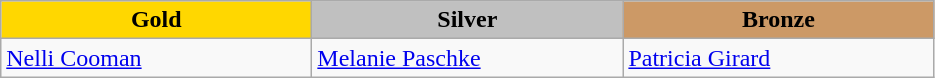<table class="wikitable" style="text-align:left">
<tr align="center">
<td width=200 bgcolor=gold><strong>Gold</strong></td>
<td width=200 bgcolor=silver><strong>Silver</strong></td>
<td width=200 bgcolor=CC9966><strong>Bronze</strong></td>
</tr>
<tr>
<td><a href='#'>Nelli Cooman</a><br><em></em></td>
<td><a href='#'>Melanie Paschke</a><br><em></em></td>
<td><a href='#'>Patricia Girard</a><br><em></em></td>
</tr>
</table>
